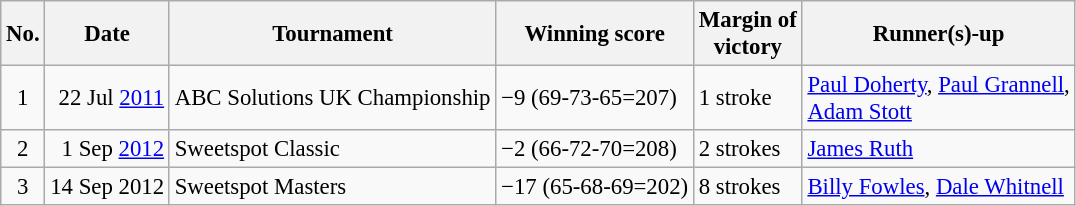<table class="wikitable" style="font-size:95%;">
<tr>
<th>No.</th>
<th>Date</th>
<th>Tournament</th>
<th>Winning score</th>
<th>Margin of<br>victory</th>
<th>Runner(s)-up</th>
</tr>
<tr>
<td align=center>1</td>
<td align=right>22 Jul <a href='#'>2011</a></td>
<td>ABC Solutions UK Championship</td>
<td>−9 (69-73-65=207)</td>
<td>1 stroke</td>
<td> <a href='#'>Paul Doherty</a>,  <a href='#'>Paul Grannell</a>,<br> <a href='#'>Adam Stott</a></td>
</tr>
<tr>
<td align=center>2</td>
<td align=right>1 Sep <a href='#'>2012</a></td>
<td>Sweetspot Classic</td>
<td>−2 (66-72-70=208)</td>
<td>2 strokes</td>
<td> <a href='#'>James Ruth</a></td>
</tr>
<tr>
<td align=center>3</td>
<td align=right>14 Sep 2012</td>
<td>Sweetspot Masters</td>
<td>−17 (65-68-69=202)</td>
<td>8 strokes</td>
<td> <a href='#'>Billy Fowles</a>,  <a href='#'>Dale Whitnell</a></td>
</tr>
</table>
